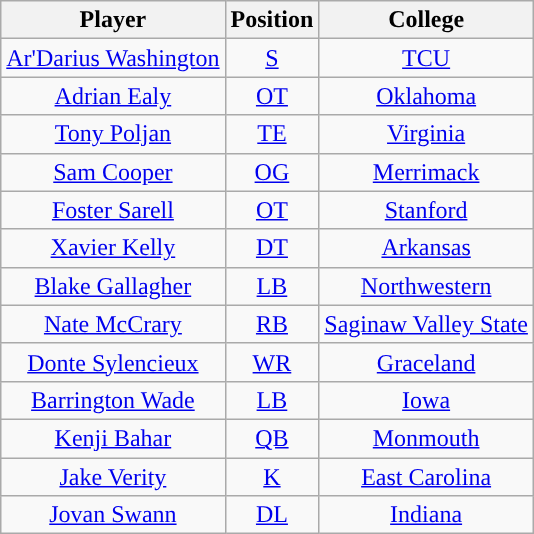<table class="wikitable" style="text-align:center">
<tr>
<th>Player</th>
<th>Position</th>
<th>College</th>
</tr>
<tr>
<td><a href='#'>Ar'Darius Washington</a></td>
<td><a href='#'>S</a></td>
<td><a href='#'>TCU</a></td>
</tr>
<tr>
<td><a href='#'>Adrian Ealy</a></td>
<td><a href='#'>OT</a></td>
<td><a href='#'>Oklahoma</a></td>
</tr>
<tr>
<td><a href='#'>Tony Poljan</a></td>
<td><a href='#'>TE</a></td>
<td><a href='#'>Virginia</a></td>
</tr>
<tr>
<td><a href='#'>Sam Cooper</a></td>
<td><a href='#'>OG</a></td>
<td><a href='#'>Merrimack</a></td>
</tr>
<tr>
<td><a href='#'>Foster Sarell</a></td>
<td><a href='#'>OT</a></td>
<td><a href='#'>Stanford</a></td>
</tr>
<tr>
<td><a href='#'>Xavier Kelly</a></td>
<td><a href='#'>DT</a></td>
<td><a href='#'>Arkansas</a></td>
</tr>
<tr>
<td><a href='#'>Blake Gallagher</a></td>
<td><a href='#'>LB</a></td>
<td><a href='#'>Northwestern</a></td>
</tr>
<tr>
<td><a href='#'>Nate McCrary</a></td>
<td><a href='#'>RB</a></td>
<td><a href='#'>Saginaw Valley State</a></td>
</tr>
<tr>
<td><a href='#'>Donte Sylencieux</a></td>
<td><a href='#'>WR</a></td>
<td><a href='#'>Graceland</a></td>
</tr>
<tr>
<td><a href='#'>Barrington Wade</a></td>
<td><a href='#'>LB</a></td>
<td><a href='#'>Iowa</a></td>
</tr>
<tr>
<td><a href='#'>Kenji Bahar</a></td>
<td><a href='#'>QB</a></td>
<td><a href='#'>Monmouth</a></td>
</tr>
<tr>
<td><a href='#'>Jake Verity</a></td>
<td><a href='#'>K</a></td>
<td><a href='#'>East Carolina</a></td>
</tr>
<tr>
<td><a href='#'>Jovan Swann</a></td>
<td><a href='#'>DL</a></td>
<td><a href='#'>Indiana</a></td>
</tr>
</table>
